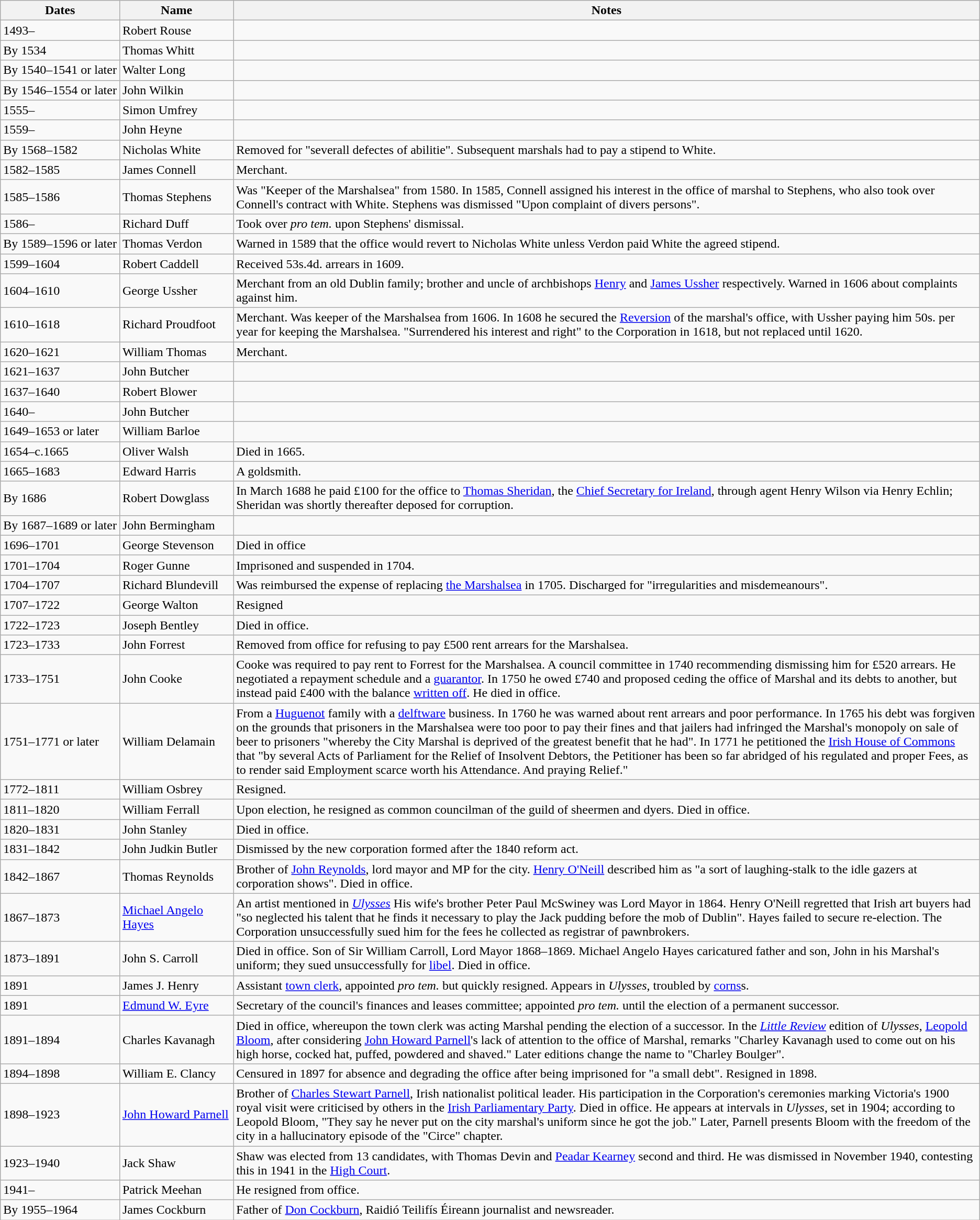<table class="wikitable sortable">
<tr>
<th data-sort-type="number">Dates</th>
<th>Name</th>
<th class="unsortable">Notes</th>
</tr>
<tr>
<td>1493–</td>
<td data-sort-value="Rouse">Robert Rouse</td>
<td></td>
</tr>
<tr>
<td data-sort-value=1534>By 1534</td>
<td data-sort-value="Whitt">Thomas Whitt</td>
<td></td>
</tr>
<tr>
<td data-sort-value=1540>By 1540–1541 or later</td>
<td data-sort-value="Long">Walter Long</td>
<td></td>
</tr>
<tr>
<td data-sort-value=1546 style="white-space: nowrap;">By 1546–1554 or later</td>
<td data-sort-value="Wilkin">John Wilkin</td>
<td></td>
</tr>
<tr>
<td>1555–</td>
<td data-sort-value="Umfrey">Simon Umfrey</td>
<td></td>
</tr>
<tr>
<td>1559–</td>
<td data-sort-value="Heyne">John Heyne</td>
<td></td>
</tr>
<tr>
<td data-sort-value=1568>By 1568–1582</td>
<td data-sort-value="White">Nicholas White</td>
<td>Removed for "severall defectes of abilitie". Subsequent marshals had to pay a stipend to White.</td>
</tr>
<tr>
<td>1582–1585</td>
<td data-sort-value="Connell">James Connell</td>
<td>Merchant.</td>
</tr>
<tr>
<td>1585–1586</td>
<td data-sort-value="Stephens">Thomas Stephens</td>
<td>Was "Keeper of the Marshalsea" from 1580. In 1585, Connell assigned his interest in the office of marshal to Stephens, who also took over Connell's contract with White.  Stephens was dismissed "Upon complaint of divers persons".</td>
</tr>
<tr>
<td>1586–</td>
<td data-sort-value="Duff">Richard Duff</td>
<td>Took over <em>pro tem.</em> upon Stephens' dismissal.</td>
</tr>
<tr>
<td data-sort-value=1589>By 1589–1596 or later</td>
<td data-sort-value="Verdon">Thomas Verdon</td>
<td>Warned in 1589 that the office would revert to Nicholas White unless Verdon paid White the agreed stipend.</td>
</tr>
<tr>
<td>1599–1604</td>
<td data-sort-value="Caddell">Robert Caddell</td>
<td>Received 53s.4d. arrears in 1609.</td>
</tr>
<tr>
<td>1604–1610</td>
<td data-sort-value="Ussher">George Ussher</td>
<td>Merchant from an old Dublin family; brother and uncle of archbishops <a href='#'>Henry</a> and <a href='#'>James Ussher</a> respectively. Warned in 1606 about complaints against him.</td>
</tr>
<tr>
<td>1610–1618</td>
<td data-sort-value="Proudfoot">Richard Proudfoot</td>
<td>Merchant. Was keeper of the Marshalsea from 1606. In 1608 he secured the <a href='#'>Reversion</a> of the marshal's office, with Ussher paying him 50s. per year for keeping the Marshalsea.  "Surrendered his interest and right" to the Corporation in 1618, but not replaced until 1620.</td>
</tr>
<tr>
<td>1620–1621</td>
<td data-sort-value="Thomas">William Thomas</td>
<td>Merchant.</td>
</tr>
<tr>
<td>1621–1637</td>
<td data-sort-value="Butcher">John Butcher</td>
<td></td>
</tr>
<tr>
<td>1637–1640</td>
<td data-sort-value="Blower">Robert Blower</td>
<td></td>
</tr>
<tr>
<td>1640–</td>
<td data-sort-value="Butcher">John Butcher</td>
<td></td>
</tr>
<tr>
<td>1649–1653 or later</td>
<td data-sort-value="Barloe">William Barloe</td>
<td></td>
</tr>
<tr>
<td>1654–c.1665</td>
<td data-sort-value="Walsh">Oliver Walsh</td>
<td>Died in 1665.</td>
</tr>
<tr>
<td>1665–1683</td>
<td data-sort-value="Harris">Edward Harris</td>
<td>A goldsmith.</td>
</tr>
<tr>
<td>By 1686</td>
<td data-sort-value="Dowglass">Robert Dowglass</td>
<td>In March 1688 he paid £100 for the office to <a href='#'>Thomas Sheridan</a>, the <a href='#'>Chief Secretary for Ireland</a>, through agent Henry Wilson via Henry Echlin; Sheridan was shortly thereafter deposed for corruption.</td>
</tr>
<tr>
<td>By 1687–1689 or later</td>
<td data-sort-value="Bermingham">John Bermingham</td>
<td></td>
</tr>
<tr>
<td>1696–1701</td>
<td data-sort-value="Stevenson">George Stevenson</td>
<td>Died in office </td>
</tr>
<tr>
<td>1701–1704</td>
<td data-sort-value="Gunne">Roger Gunne</td>
<td>Imprisoned and suspended in 1704.</td>
</tr>
<tr>
<td>1704–1707</td>
<td data-sort-value="Blundevill">Richard Blundevill</td>
<td>Was reimbursed the expense of replacing <a href='#'>the Marshalsea</a> in 1705. Discharged for "irregularities and misdemeanours".</td>
</tr>
<tr>
<td>1707–1722</td>
<td data-sort-value="Walton">George Walton</td>
<td>Resigned</td>
</tr>
<tr>
<td>1722–1723</td>
<td data-sort-value="Bentley">Joseph Bentley</td>
<td>Died in office.</td>
</tr>
<tr>
<td>1723–1733</td>
<td data-sort-value="Forrest">John Forrest</td>
<td>Removed from office for refusing to pay £500 rent arrears for the Marshalsea.</td>
</tr>
<tr>
<td>1733–1751</td>
<td data-sort-value="Cooke">John Cooke</td>
<td>Cooke was required to pay rent to Forrest for the Marshalsea. A council committee in 1740 recommending dismissing him for £520 arrears. He negotiated a repayment schedule and a <a href='#'>guarantor</a>. In 1750 he owed £740 and proposed ceding the office of Marshal and its debts to another, but instead paid £400 with the balance <a href='#'>written off</a>. He died in office.</td>
</tr>
<tr>
<td>1751–1771 or later</td>
<td data-sort-value="Delamain">William Delamain</td>
<td>From a <a href='#'>Huguenot</a> family with a <a href='#'>delftware</a> business. In 1760 he was warned about rent arrears and poor performance. In 1765 his debt was forgiven on the grounds that prisoners in the Marshalsea were too poor to pay their fines and that jailers had infringed the Marshal's monopoly on sale of beer to prisoners "whereby the City Marshal is deprived of the greatest benefit that he had". In 1771 he petitioned the <a href='#'>Irish House of Commons</a> that "by several Acts of Parliament for the Relief of Insolvent Debtors, the Petitioner has been so far abridged of his regulated and proper Fees, as to render said Employment scarce worth his Attendance. And praying Relief."</td>
</tr>
<tr>
<td>1772–1811</td>
<td data-sort-value="Osbrey">William Osbrey</td>
<td>Resigned.</td>
</tr>
<tr>
<td>1811–1820</td>
<td data-sort-value="Ferrall">William Ferrall</td>
<td>Upon election, he resigned as common councilman of the guild of sheermen and dyers. Died in office.</td>
</tr>
<tr>
<td data-sort-value=1820>1820–1831</td>
<td data-sort-value="Stanley">John Stanley</td>
<td>Died in office.</td>
</tr>
<tr>
<td>1831–1842</td>
<td data-sort-value="Butler">John Judkin Butler</td>
<td>Dismissed by the new corporation formed after the 1840 reform act.</td>
</tr>
<tr>
<td>1842–1867</td>
<td data-sort-value="Reynolds">Thomas Reynolds</td>
<td>Brother of <a href='#'>John Reynolds</a>, lord mayor and MP for the city. <a href='#'>Henry O'Neill</a> described him as "a sort of laughing-stalk  to the idle gazers at corporation shows". Died in office.</td>
</tr>
<tr>
<td>1867–1873</td>
<td data-sort-value="Hayes"><a href='#'>Michael Angelo Hayes</a></td>
<td>An artist mentioned in <em><a href='#'>Ulysses</a></em> His wife's brother Peter Paul McSwiney was Lord Mayor in 1864. Henry O'Neill regretted that Irish art buyers had "so neglected his talent that he finds it necessary to play the Jack pudding before the mob of Dublin". Hayes failed to secure re-election. The Corporation unsuccessfully sued him for the fees he collected as registrar of pawnbrokers.</td>
</tr>
<tr>
<td>1873–1891</td>
<td data-sort-value="Carroll">John S. Carroll</td>
<td>Died in office. Son of Sir William Carroll, Lord Mayor 1868–1869. Michael Angelo Hayes caricatured father and son, John in his Marshal's uniform; they sued unsuccessfully for <a href='#'>libel</a>. Died in office.</td>
</tr>
<tr>
<td>1891</td>
<td data-sort-value="Henry">James J. Henry</td>
<td>Assistant <a href='#'>town clerk</a>, appointed <em>pro tem.</em> but quickly resigned. Appears in <em>Ulysses</em>, troubled by <a href='#'>corns</a>s.</td>
</tr>
<tr>
<td>1891</td>
<td data-sort-value="Eyre"><a href='#'>Edmund W. Eyre</a></td>
<td>Secretary of the council's finances and leases committee; appointed <em>pro tem.</em> until the election of a permanent successor.</td>
</tr>
<tr>
<td>1891–1894</td>
<td data-sort-value="Kavanagh">Charles Kavanagh</td>
<td>Died in office, whereupon the town clerk was acting Marshal pending the election of a successor. In the <em><a href='#'>Little Review</a></em> edition of <em>Ulysses</em>, <a href='#'>Leopold Bloom</a>, after considering <a href='#'>John Howard Parnell</a>'s lack of attention to the office of Marshal, remarks "Charley Kavanagh used to come out on his high horse, cocked hat, puffed, powdered and shaved." Later editions change the name to "Charley Boulger".</td>
</tr>
<tr>
<td>1894–1898</td>
<td data-sort-value="Clancy">William E. Clancy</td>
<td>Censured in 1897 for absence and degrading the office after being imprisoned for "a small debt". Resigned in 1898.</td>
</tr>
<tr>
<td>1898–1923</td>
<td data-sort-value="Parnell" style="white-space: nowrap;"><a href='#'>John Howard Parnell</a></td>
<td>Brother of <a href='#'>Charles Stewart Parnell</a>, Irish nationalist political leader.  His participation in the Corporation's ceremonies marking Victoria's 1900 royal visit were criticised by others in the <a href='#'>Irish Parliamentary Party</a>. Died in office. He appears at intervals in <em>Ulysses</em>, set in 1904; according to Leopold Bloom, "They say he never put on the city marshal's uniform since he got the job." Later, Parnell presents Bloom with the freedom of the city in a hallucinatory episode of the "Circe" chapter.</td>
</tr>
<tr>
<td>1923–1940</td>
<td data-sort-value="Shaw">Jack Shaw</td>
<td>Shaw was elected from 13 candidates, with Thomas Devin and <a href='#'>Peadar Kearney</a> second and third. He was dismissed in November 1940, contesting this in 1941 in the <a href='#'>High Court</a>.</td>
</tr>
<tr>
<td data-sort-value=1941>1941–</td>
<td data-sort-value="Meehan">Patrick Meehan</td>
<td>He resigned from office.</td>
</tr>
<tr>
<td data-sort-value=1942>By 1955–1964</td>
<td data-sort-value="Cockburn">James Cockburn</td>
<td>Father of <a href='#'>Don Cockburn</a>, Raidió Teilifís Éireann journalist and newsreader.</td>
</tr>
</table>
